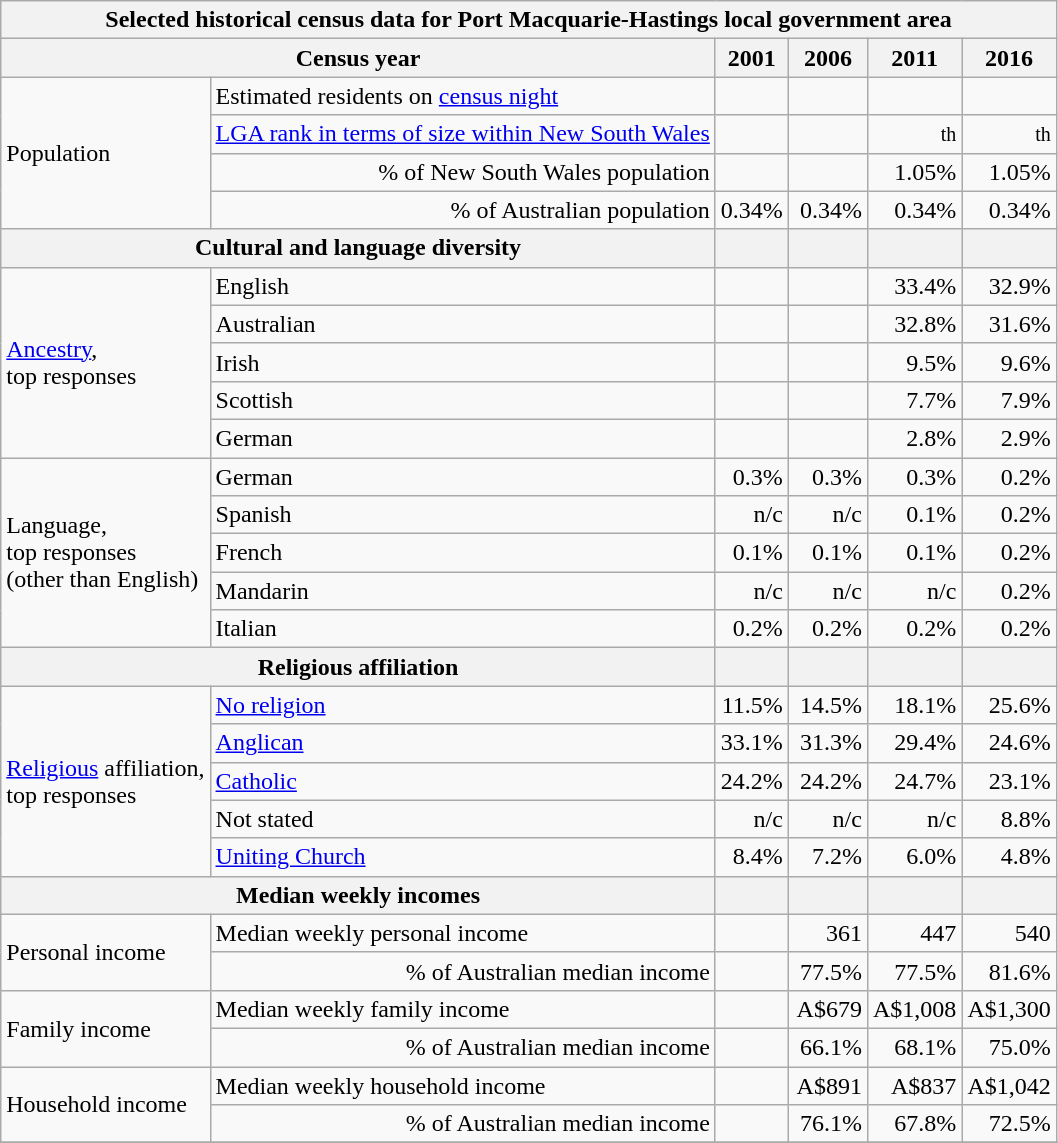<table class="wikitable">
<tr>
<th colspan=7>Selected historical census data for Port Macquarie-Hastings local government area</th>
</tr>
<tr>
<th colspan=3>Census year</th>
<th>2001</th>
<th>2006</th>
<th>2011</th>
<th>2016</th>
</tr>
<tr>
<td rowspan=4 colspan="2">Population</td>
<td>Estimated residents on <a href='#'>census night</a></td>
<td align="right"></td>
<td align="right"></td>
<td align="right"></td>
<td align="right"></td>
</tr>
<tr>
<td align="right"><a href='#'>LGA rank in terms of size within New South Wales</a></td>
<td align="right"></td>
<td align="right"><small></small></td>
<td align="right"><small>th</small></td>
<td align="right"> <small>th</small></td>
</tr>
<tr>
<td align="right">% of New South Wales population</td>
<td align="right"></td>
<td align="right"></td>
<td align="right">1.05%</td>
<td align="right"> 1.05%</td>
</tr>
<tr>
<td align="right">% of Australian population</td>
<td align="right">0.34%</td>
<td align="right"> 0.34%</td>
<td align="right"> 0.34%</td>
<td align="right"> 0.34%</td>
</tr>
<tr>
<th colspan=3>Cultural and language diversity</th>
<th></th>
<th></th>
<th></th>
<th></th>
</tr>
<tr>
<td rowspan=5 colspan=2><a href='#'>Ancestry</a>,<br>top responses</td>
<td>English</td>
<td align="right"></td>
<td align="right"></td>
<td align="right">33.4%</td>
<td align="right"> 32.9%</td>
</tr>
<tr>
<td>Australian</td>
<td align="right"></td>
<td align="right"></td>
<td align="right">32.8%</td>
<td align="right"> 31.6%</td>
</tr>
<tr>
<td>Irish</td>
<td align="right"></td>
<td align="right"></td>
<td align="right">9.5%</td>
<td align="right"> 9.6%</td>
</tr>
<tr>
<td>Scottish</td>
<td align="right"></td>
<td align="right"></td>
<td align="right">7.7%</td>
<td align="right"> 7.9%</td>
</tr>
<tr>
<td>German</td>
<td align="right"></td>
<td align="right"></td>
<td align="right">2.8%</td>
<td align="right"> 2.9%</td>
</tr>
<tr>
<td rowspan=5 colspan=2>Language,<br>top responses<br>(other than English)</td>
<td>German</td>
<td align="right">0.3%</td>
<td align="right"> 0.3%</td>
<td align="right"> 0.3%</td>
<td align="right"> 0.2%</td>
</tr>
<tr>
<td>Spanish</td>
<td align="right">n/c</td>
<td align="right">n/c</td>
<td align="right"> 0.1%</td>
<td align="right"> 0.2%</td>
</tr>
<tr>
<td>French</td>
<td align="right">0.1%</td>
<td align="right"> 0.1%</td>
<td align="right"> 0.1%</td>
<td align="right"> 0.2%</td>
</tr>
<tr>
<td>Mandarin</td>
<td align="right">n/c</td>
<td align="right"> n/c</td>
<td align="right"> n/c</td>
<td align="right"> 0.2%</td>
</tr>
<tr>
<td>Italian</td>
<td align="right">0.2%</td>
<td align="right"> 0.2%</td>
<td align="right"> 0.2%</td>
<td align="right"> 0.2%</td>
</tr>
<tr>
<th colspan=3>Religious affiliation</th>
<th></th>
<th></th>
<th></th>
<th></th>
</tr>
<tr>
<td rowspan=5 colspan=2><a href='#'>Religious</a> affiliation,<br>top responses</td>
<td><a href='#'>No religion</a></td>
<td align="right">11.5%</td>
<td align="right"> 14.5%</td>
<td align="right"> 18.1%</td>
<td align="right"> 25.6%</td>
</tr>
<tr>
<td><a href='#'>Anglican</a></td>
<td align="right">33.1%</td>
<td align="right"> 31.3%</td>
<td align="right"> 29.4%</td>
<td align="right"> 24.6%</td>
</tr>
<tr>
<td><a href='#'>Catholic</a></td>
<td align="right">24.2%</td>
<td align="right"> 24.2%</td>
<td align="right"> 24.7%</td>
<td align="right"> 23.1%</td>
</tr>
<tr>
<td>Not stated</td>
<td align="right">n/c</td>
<td align="right"> n/c</td>
<td align="right"> n/c</td>
<td align="right"> 8.8%</td>
</tr>
<tr>
<td><a href='#'>Uniting Church</a></td>
<td align="right">8.4%</td>
<td align="right"> 7.2%</td>
<td align="right"> 6.0%</td>
<td align="right"> 4.8%</td>
</tr>
<tr>
<th colspan=3>Median weekly incomes</th>
<th></th>
<th></th>
<th></th>
<th></th>
</tr>
<tr>
<td rowspan=2 colspan=2>Personal income</td>
<td>Median weekly personal income</td>
<td align="right"></td>
<td align="right">361</td>
<td align="right">447</td>
<td align="right">540</td>
</tr>
<tr>
<td align="right">% of Australian median income</td>
<td align="right"></td>
<td align="right">77.5%</td>
<td align="right">77.5%</td>
<td align="right">81.6%</td>
</tr>
<tr>
<td rowspan=2 colspan=2>Family income</td>
<td>Median weekly family income</td>
<td align="right"></td>
<td align="right">A$679</td>
<td align="right">A$1,008</td>
<td align="right">A$1,300</td>
</tr>
<tr>
<td align="right">% of Australian median income</td>
<td align="right"></td>
<td align="right">66.1%</td>
<td align="right">68.1%</td>
<td align="right">75.0%</td>
</tr>
<tr>
<td rowspan=2 colspan=2>Household income</td>
<td>Median weekly household income</td>
<td align="right"></td>
<td align="right">A$891</td>
<td align="right">A$837</td>
<td align="right">A$1,042</td>
</tr>
<tr>
<td align="right">% of Australian median income</td>
<td align="right"></td>
<td align="right">76.1%</td>
<td align="right">67.8%</td>
<td align="right">72.5%</td>
</tr>
<tr>
</tr>
</table>
